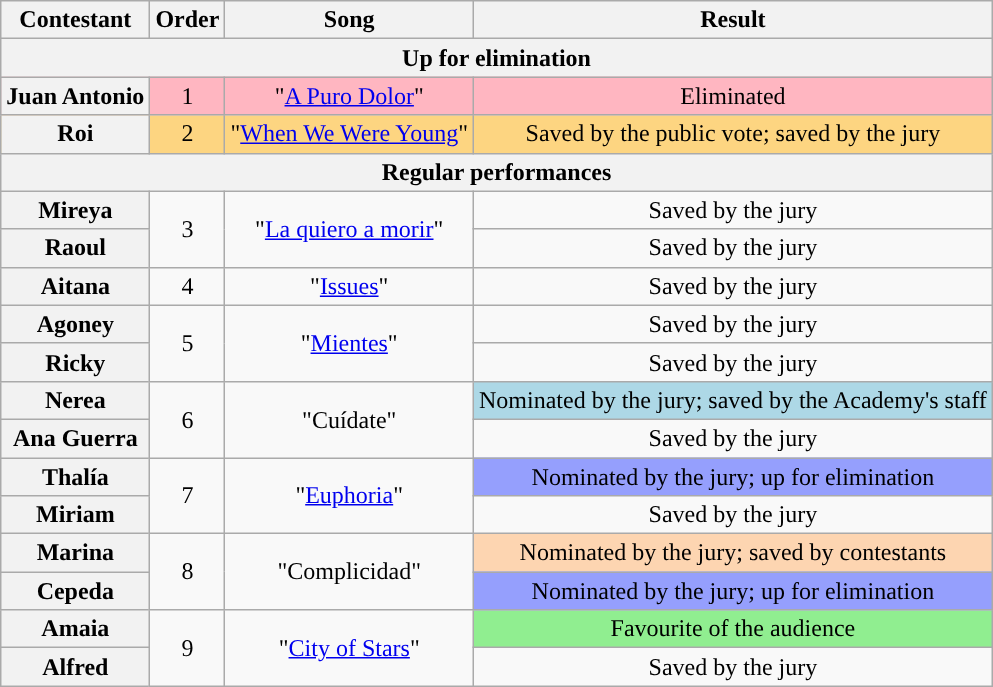<table class="wikitable plainrowheaders" style="text-align:center;">
<tr>
<th scope="col">Contestant</th>
<th scope="col">Order</th>
<th scope="col">Song</th>
<th scope="col">Result</th>
</tr>
<tr>
<th colspan="4">Up for elimination</th>
</tr>
<tr style="background:lightpink">
<th scope="row">Juan Antonio</th>
<td>1</td>
<td>"<a href='#'>A Puro Dolor</a>"</td>
<td>Eliminated</td>
</tr>
<tr style="background:#fdd581;">
<th scope="row">Roi</th>
<td>2</td>
<td>"<a href='#'>When We Were Young</a>"</td>
<td>Saved by the public vote; saved by the jury</td>
</tr>
<tr>
<th colspan="4">Regular performances</th>
</tr>
<tr>
<th scope="row">Mireya</th>
<td rowspan="2">3</td>
<td rowspan="2">"<a href='#'>La quiero a morir</a>"</td>
<td>Saved by the jury</td>
</tr>
<tr>
<th scope="row">Raoul</th>
<td>Saved by the jury</td>
</tr>
<tr>
<th scope="row">Aitana</th>
<td>4</td>
<td>"<a href='#'>Issues</a>"</td>
<td>Saved by the jury</td>
</tr>
<tr>
<th scope="row">Agoney</th>
<td rowspan="2">5</td>
<td rowspan="2">"<a href='#'>Mientes</a>"</td>
<td>Saved by the jury</td>
</tr>
<tr>
<th scope="row">Ricky</th>
<td>Saved by the jury</td>
</tr>
<tr>
<th scope="row">Nerea</th>
<td rowspan="2">6</td>
<td rowspan="2">"Cuídate"</td>
<td style="background:lightblue;">Nominated by the jury; saved by the Academy's staff</td>
</tr>
<tr>
<th scope="row">Ana Guerra</th>
<td>Saved by the jury</td>
</tr>
<tr>
<th scope="row">Thalía</th>
<td rowspan="2">7</td>
<td rowspan="2">"<a href='#'>Euphoria</a>"</td>
<td style="background:#959ffd;">Nominated by the jury; up for elimination</td>
</tr>
<tr>
<th scope="row">Miriam</th>
<td>Saved by the jury</td>
</tr>
<tr>
<th scope="row">Marina</th>
<td rowspan="2">8</td>
<td rowspan="2">"Complicidad"</td>
<td style="background:#fdd5b1;">Nominated by the jury; saved by contestants</td>
</tr>
<tr>
<th scope="row">Cepeda</th>
<td style="background:#959ffd;">Nominated by the jury; up for elimination</td>
</tr>
<tr>
<th scope="row">Amaia</th>
<td rowspan="2">9</td>
<td rowspan="2">"<a href='#'>City of Stars</a>"</td>
<td style="background:lightgreen">Favourite of the audience</td>
</tr>
<tr>
<th scope="row">Alfred</th>
<td>Saved by the jury</td>
</tr>
</table>
